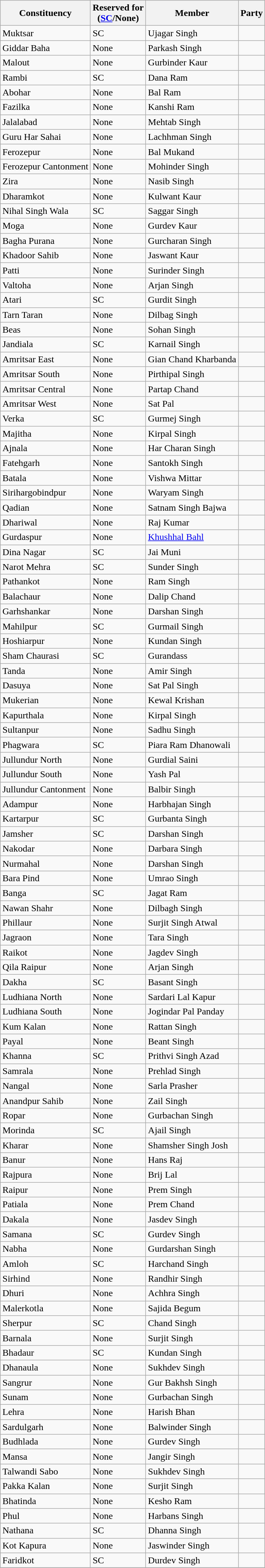<table class="wikitable sortable">
<tr>
<th>Constituency</th>
<th>Reserved for<br>(<a href='#'>SC</a>/None)</th>
<th>Member</th>
<th colspan=2>Party</th>
</tr>
<tr>
<td>Muktsar</td>
<td>SC</td>
<td>Ujagar Singh</td>
<td></td>
</tr>
<tr>
<td>Giddar Baha</td>
<td>None</td>
<td>Parkash Singh</td>
<td></td>
</tr>
<tr>
<td>Malout</td>
<td>None</td>
<td>Gurbinder Kaur</td>
<td></td>
</tr>
<tr>
<td>Rambi</td>
<td>SC</td>
<td>Dana Ram</td>
<td></td>
</tr>
<tr>
<td>Abohar</td>
<td>None</td>
<td>Bal Ram</td>
<td></td>
</tr>
<tr>
<td>Fazilka</td>
<td>None</td>
<td>Kanshi Ram</td>
<td></td>
</tr>
<tr>
<td>Jalalabad</td>
<td>None</td>
<td>Mehtab Singh</td>
<td></td>
</tr>
<tr>
<td>Guru Har Sahai</td>
<td>None</td>
<td>Lachhman Singh</td>
<td></td>
</tr>
<tr>
<td>Ferozepur</td>
<td>None</td>
<td>Bal Mukand</td>
<td></td>
</tr>
<tr>
<td>Ferozepur Cantonment</td>
<td>None</td>
<td>Mohinder Singh</td>
<td></td>
</tr>
<tr>
<td>Zira</td>
<td>None</td>
<td>Nasib Singh</td>
<td></td>
</tr>
<tr>
<td>Dharamkot</td>
<td>None</td>
<td>Kulwant Kaur</td>
<td></td>
</tr>
<tr>
<td>Nihal Singh Wala</td>
<td>SC</td>
<td>Saggar Singh</td>
<td></td>
</tr>
<tr>
<td>Moga</td>
<td>None</td>
<td>Gurdev Kaur</td>
<td></td>
</tr>
<tr>
<td>Bagha Purana</td>
<td>None</td>
<td>Gurcharan Singh</td>
<td></td>
</tr>
<tr>
<td>Khadoor Sahib</td>
<td>None</td>
<td>Jaswant Kaur</td>
<td></td>
</tr>
<tr>
<td>Patti</td>
<td>None</td>
<td>Surinder Singh</td>
<td></td>
</tr>
<tr>
<td>Valtoha</td>
<td>None</td>
<td>Arjan Singh</td>
<td></td>
</tr>
<tr>
<td>Atari</td>
<td>SC</td>
<td>Gurdit Singh</td>
<td></td>
</tr>
<tr>
<td>Tarn Taran</td>
<td>None</td>
<td>Dilbag Singh</td>
<td></td>
</tr>
<tr>
<td>Beas</td>
<td>None</td>
<td>Sohan Singh</td>
<td></td>
</tr>
<tr>
<td>Jandiala</td>
<td>SC</td>
<td>Karnail Singh</td>
<td></td>
</tr>
<tr>
<td>Amritsar East</td>
<td>None</td>
<td>Gian Chand Kharbanda</td>
<td></td>
</tr>
<tr>
<td>Amritsar South</td>
<td>None</td>
<td>Pirthipal Singh</td>
<td></td>
</tr>
<tr>
<td>Amritsar Central</td>
<td>None</td>
<td>Partap Chand</td>
<td></td>
</tr>
<tr>
<td>Amritsar West</td>
<td>None</td>
<td>Sat Pal</td>
<td></td>
</tr>
<tr>
<td>Verka</td>
<td>SC</td>
<td>Gurmej Singh</td>
<td></td>
</tr>
<tr>
<td>Majitha</td>
<td>None</td>
<td>Kirpal Singh</td>
<td></td>
</tr>
<tr>
<td>Ajnala</td>
<td>None</td>
<td>Har Charan Singh</td>
<td></td>
</tr>
<tr>
<td>Fatehgarh</td>
<td>None</td>
<td>Santokh Singh</td>
<td></td>
</tr>
<tr>
<td>Batala</td>
<td>None</td>
<td>Vishwa Mittar</td>
<td></td>
</tr>
<tr>
<td>Sirihargobindpur</td>
<td>None</td>
<td>Waryam Singh</td>
<td></td>
</tr>
<tr>
<td>Qadian</td>
<td>None</td>
<td>Satnam Singh Bajwa</td>
<td></td>
</tr>
<tr>
<td>Dhariwal</td>
<td>None</td>
<td>Raj Kumar</td>
<td></td>
</tr>
<tr>
<td>Gurdaspur</td>
<td>None</td>
<td><a href='#'>Khushhal Bahl</a></td>
<td></td>
</tr>
<tr>
<td>Dina Nagar</td>
<td>SC</td>
<td>Jai Muni</td>
<td></td>
</tr>
<tr>
<td>Narot Mehra</td>
<td>SC</td>
<td>Sunder Singh</td>
<td></td>
</tr>
<tr>
<td>Pathankot</td>
<td>None</td>
<td>Ram Singh</td>
<td></td>
</tr>
<tr>
<td>Balachaur</td>
<td>None</td>
<td>Dalip Chand</td>
<td></td>
</tr>
<tr>
<td>Garhshankar</td>
<td>None</td>
<td>Darshan Singh</td>
<td></td>
</tr>
<tr>
<td>Mahilpur</td>
<td>SC</td>
<td>Gurmail Singh</td>
<td></td>
</tr>
<tr>
<td>Hoshiarpur</td>
<td>None</td>
<td>Kundan Singh</td>
<td></td>
</tr>
<tr>
<td>Sham Chaurasi</td>
<td>SC</td>
<td>Gurandass</td>
<td></td>
</tr>
<tr>
<td>Tanda</td>
<td>None</td>
<td>Amir Singh</td>
<td></td>
</tr>
<tr>
<td>Dasuya</td>
<td>None</td>
<td>Sat Pal Singh</td>
<td></td>
</tr>
<tr>
<td>Mukerian</td>
<td>None</td>
<td>Kewal Krishan</td>
<td></td>
</tr>
<tr>
<td>Kapurthala</td>
<td>None</td>
<td>Kirpal Singh</td>
<td></td>
</tr>
<tr>
<td>Sultanpur</td>
<td>None</td>
<td>Sadhu Singh</td>
<td></td>
</tr>
<tr>
<td>Phagwara</td>
<td>SC</td>
<td>Piara Ram Dhanowali</td>
<td></td>
</tr>
<tr>
<td>Jullundur North</td>
<td>None</td>
<td>Gurdial Saini</td>
<td></td>
</tr>
<tr>
<td>Jullundur South</td>
<td>None</td>
<td>Yash Pal</td>
<td></td>
</tr>
<tr>
<td>Jullundur Cantonment</td>
<td>None</td>
<td>Balbir Singh</td>
<td></td>
</tr>
<tr>
<td>Adampur</td>
<td>None</td>
<td>Harbhajan Singh</td>
<td></td>
</tr>
<tr>
<td>Kartarpur</td>
<td>SC</td>
<td>Gurbanta Singh</td>
<td></td>
</tr>
<tr>
<td>Jamsher</td>
<td>SC</td>
<td>Darshan Singh</td>
<td></td>
</tr>
<tr>
<td>Nakodar</td>
<td>None</td>
<td>Darbara Singh</td>
<td></td>
</tr>
<tr>
<td>Nurmahal</td>
<td>None</td>
<td>Darshan Singh</td>
<td></td>
</tr>
<tr>
<td>Bara Pind</td>
<td>None</td>
<td>Umrao Singh</td>
<td></td>
</tr>
<tr>
<td>Banga</td>
<td>SC</td>
<td>Jagat Ram</td>
<td></td>
</tr>
<tr>
<td>Nawan Shahr</td>
<td>None</td>
<td>Dilbagh Singh</td>
<td></td>
</tr>
<tr>
<td>Phillaur</td>
<td>None</td>
<td>Surjit Singh Atwal</td>
<td></td>
</tr>
<tr>
<td>Jagraon</td>
<td>None</td>
<td>Tara Singh</td>
<td></td>
</tr>
<tr>
<td>Raikot</td>
<td>None</td>
<td>Jagdev Singh</td>
<td></td>
</tr>
<tr>
<td>Qila Raipur</td>
<td>None</td>
<td>Arjan Singh</td>
<td></td>
</tr>
<tr>
<td>Dakha</td>
<td>SC</td>
<td>Basant Singh</td>
<td></td>
</tr>
<tr>
<td>Ludhiana North</td>
<td>None</td>
<td>Sardari Lal Kapur</td>
<td></td>
</tr>
<tr>
<td>Ludhiana South</td>
<td>None</td>
<td>Jogindar Pal Panday</td>
<td></td>
</tr>
<tr>
<td>Kum Kalan</td>
<td>None</td>
<td>Rattan Singh</td>
<td></td>
</tr>
<tr>
<td>Payal</td>
<td>None</td>
<td>Beant Singh</td>
<td></td>
</tr>
<tr>
<td>Khanna</td>
<td>SC</td>
<td>Prithvi Singh Azad</td>
<td></td>
</tr>
<tr>
<td>Samrala</td>
<td>None</td>
<td>Prehlad Singh</td>
<td></td>
</tr>
<tr>
<td>Nangal</td>
<td>None</td>
<td>Sarla Prasher</td>
<td></td>
</tr>
<tr>
<td>Anandpur Sahib</td>
<td>None</td>
<td>Zail Singh</td>
<td></td>
</tr>
<tr>
<td>Ropar</td>
<td>None</td>
<td>Gurbachan Singh</td>
<td></td>
</tr>
<tr>
<td>Morinda</td>
<td>SC</td>
<td>Ajail Singh</td>
<td></td>
</tr>
<tr>
<td>Kharar</td>
<td>None</td>
<td>Shamsher Singh Josh</td>
<td></td>
</tr>
<tr>
<td>Banur</td>
<td>None</td>
<td>Hans Raj</td>
<td></td>
</tr>
<tr>
<td>Rajpura</td>
<td>None</td>
<td>Brij Lal</td>
<td></td>
</tr>
<tr>
<td>Raipur</td>
<td>None</td>
<td>Prem Singh</td>
<td></td>
</tr>
<tr>
<td>Patiala</td>
<td>None</td>
<td>Prem Chand</td>
<td></td>
</tr>
<tr>
<td>Dakala</td>
<td>None</td>
<td>Jasdev Singh</td>
<td></td>
</tr>
<tr>
<td>Samana</td>
<td>SC</td>
<td>Gurdev Singh</td>
<td></td>
</tr>
<tr>
<td>Nabha</td>
<td>None</td>
<td>Gurdarshan Singh</td>
<td></td>
</tr>
<tr>
<td>Amloh</td>
<td>SC</td>
<td>Harchand Singh</td>
<td></td>
</tr>
<tr>
<td>Sirhind</td>
<td>None</td>
<td>Randhir Singh</td>
<td></td>
</tr>
<tr>
<td>Dhuri</td>
<td>None</td>
<td>Achhra Singh</td>
<td></td>
</tr>
<tr>
<td>Malerkotla</td>
<td>None</td>
<td>Sajida Begum</td>
<td></td>
</tr>
<tr>
<td>Sherpur</td>
<td>SC</td>
<td>Chand Singh</td>
<td></td>
</tr>
<tr>
<td>Barnala</td>
<td>None</td>
<td>Surjit Singh</td>
<td></td>
</tr>
<tr>
<td>Bhadaur</td>
<td>SC</td>
<td>Kundan Singh</td>
<td></td>
</tr>
<tr>
<td>Dhanaula</td>
<td>None</td>
<td>Sukhdev Singh</td>
<td></td>
</tr>
<tr>
<td>Sangrur</td>
<td>None</td>
<td>Gur Bakhsh Singh</td>
<td></td>
</tr>
<tr>
<td>Sunam</td>
<td>None</td>
<td>Gurbachan Singh</td>
<td></td>
</tr>
<tr>
<td>Lehra</td>
<td>None</td>
<td>Harish Bhan</td>
<td></td>
</tr>
<tr>
<td>Sardulgarh</td>
<td>None</td>
<td>Balwinder Singh</td>
<td></td>
</tr>
<tr>
<td>Budhlada</td>
<td>None</td>
<td>Gurdev Singh</td>
<td></td>
</tr>
<tr>
<td>Mansa</td>
<td>None</td>
<td>Jangir Singh</td>
<td></td>
</tr>
<tr>
<td>Talwandi Sabo</td>
<td>None</td>
<td>Sukhdev Singh</td>
<td></td>
</tr>
<tr>
<td>Pakka Kalan</td>
<td>None</td>
<td>Surjit Singh</td>
<td></td>
</tr>
<tr>
<td>Bhatinda</td>
<td>None</td>
<td>Kesho Ram</td>
<td></td>
</tr>
<tr>
<td>Phul</td>
<td>None</td>
<td>Harbans Singh</td>
<td></td>
</tr>
<tr>
<td>Nathana</td>
<td>SC</td>
<td>Dhanna Singh</td>
<td></td>
</tr>
<tr>
<td>Kot Kapura</td>
<td>None</td>
<td>Jaswinder Singh</td>
<td></td>
</tr>
<tr>
<td>Faridkot</td>
<td>SC</td>
<td>Durdev Singh</td>
<td></td>
</tr>
<tr>
</tr>
</table>
